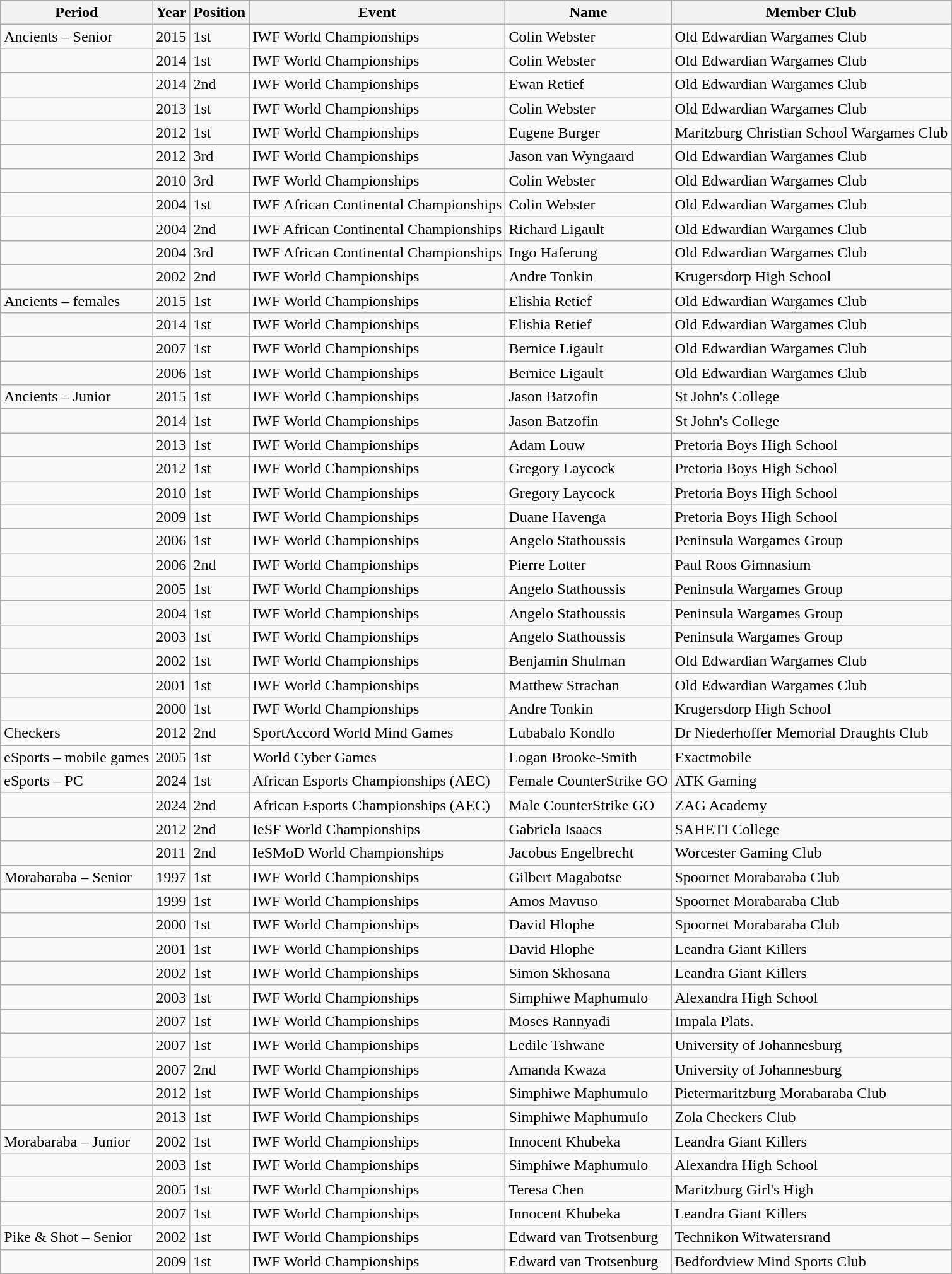<table class="wikitable">
<tr>
<th>Period</th>
<th>Year</th>
<th>Position</th>
<th>Event</th>
<th>Name</th>
<th>Member Club</th>
</tr>
<tr>
<td>Ancients – Senior</td>
<td>2015</td>
<td>1st</td>
<td>IWF World Championships</td>
<td>Colin Webster</td>
<td>Old Edwardian Wargames Club</td>
</tr>
<tr>
<td></td>
<td>2014</td>
<td>1st</td>
<td>IWF World Championships</td>
<td>Colin Webster</td>
<td>Old Edwardian Wargames Club</td>
</tr>
<tr>
<td></td>
<td>2014</td>
<td>2nd</td>
<td>IWF World Championships</td>
<td>Ewan Retief</td>
<td>Old Edwardian Wargames Club</td>
</tr>
<tr>
<td></td>
<td>2013</td>
<td>1st</td>
<td>IWF World Championships</td>
<td>Colin Webster</td>
<td>Old Edwardian Wargames Club</td>
</tr>
<tr>
<td></td>
<td>2012</td>
<td>1st</td>
<td>IWF World Championships</td>
<td>Eugene Burger</td>
<td>Maritzburg Christian School Wargames Club</td>
</tr>
<tr>
<td></td>
<td>2012</td>
<td>3rd</td>
<td>IWF World Championships</td>
<td>Jason van Wyngaard</td>
<td>Old Edwardian Wargames Club</td>
</tr>
<tr>
<td></td>
<td>2010</td>
<td>3rd</td>
<td>IWF World Championships</td>
<td>Colin Webster</td>
<td>Old Edwardian Wargames Club</td>
</tr>
<tr>
<td></td>
<td>2004</td>
<td>1st</td>
<td>IWF African Continental Championships</td>
<td>Colin Webster</td>
<td>Old Edwardian Wargames Club</td>
</tr>
<tr>
<td></td>
<td>2004</td>
<td>2nd</td>
<td>IWF African Continental Championships</td>
<td>Richard Ligault</td>
<td>Old Edwardian Wargames Club</td>
</tr>
<tr>
<td></td>
<td>2004</td>
<td>3rd</td>
<td>IWF African Continental Championships</td>
<td>Ingo Haferung</td>
<td>Old Edwardian Wargames Club</td>
</tr>
<tr>
<td></td>
<td>2002</td>
<td>2nd</td>
<td>IWF World Championships</td>
<td>Andre Tonkin</td>
<td>Krugersdorp High School</td>
</tr>
<tr>
<td>Ancients – females</td>
<td>2015</td>
<td>1st</td>
<td>IWF World Championships</td>
<td>Elishia Retief</td>
<td>Old Edwardian Wargames Club</td>
</tr>
<tr>
<td></td>
<td>2014</td>
<td>1st</td>
<td>IWF World Championships</td>
<td>Elishia Retief</td>
<td>Old Edwardian Wargames Club</td>
</tr>
<tr>
<td></td>
<td>2007</td>
<td>1st</td>
<td>IWF World Championships</td>
<td>Bernice Ligault</td>
<td>Old Edwardian Wargames Club</td>
</tr>
<tr>
<td></td>
<td>2006</td>
<td>1st</td>
<td>IWF World Championships</td>
<td>Bernice Ligault</td>
<td>Old Edwardian Wargames Club</td>
</tr>
<tr>
<td>Ancients – Junior</td>
<td>2015</td>
<td>1st</td>
<td>IWF World Championships</td>
<td>Jason Batzofin</td>
<td>St John's College</td>
</tr>
<tr>
<td></td>
<td>2014</td>
<td>1st</td>
<td>IWF World Championships</td>
<td>Jason Batzofin</td>
<td>St John's College</td>
</tr>
<tr>
<td></td>
<td>2013</td>
<td>1st</td>
<td>IWF World Championships</td>
<td>Adam Louw</td>
<td>Pretoria Boys High School</td>
</tr>
<tr>
<td></td>
<td>2012</td>
<td>1st</td>
<td>IWF World Championships</td>
<td>Gregory Laycock</td>
<td>Pretoria Boys High School</td>
</tr>
<tr>
<td></td>
<td>2010</td>
<td>1st</td>
<td>IWF World Championships</td>
<td>Gregory Laycock</td>
<td>Pretoria Boys High School</td>
</tr>
<tr>
<td></td>
<td>2009</td>
<td>1st</td>
<td>IWF World Championships</td>
<td>Duane Havenga</td>
<td>Pretoria Boys High School</td>
</tr>
<tr>
<td></td>
<td>2006</td>
<td>1st</td>
<td>IWF World Championships</td>
<td>Angelo Stathoussis</td>
<td>Peninsula Wargames Group</td>
</tr>
<tr>
<td></td>
<td>2006</td>
<td>2nd</td>
<td>IWF World Championships</td>
<td>Pierre Lotter</td>
<td>Paul Roos Gimnasium</td>
</tr>
<tr>
<td></td>
<td>2005</td>
<td>1st</td>
<td>IWF World Championships</td>
<td>Angelo Stathoussis</td>
<td>Peninsula Wargames Group</td>
</tr>
<tr>
<td></td>
<td>2004</td>
<td>1st</td>
<td>IWF World Championships</td>
<td>Angelo Stathoussis</td>
<td>Peninsula Wargames Group</td>
</tr>
<tr>
<td></td>
<td>2003</td>
<td>1st</td>
<td>IWF World Championships</td>
<td>Angelo Stathoussis</td>
<td>Peninsula Wargames Group</td>
</tr>
<tr>
<td></td>
<td>2002</td>
<td>1st</td>
<td>IWF World Championships</td>
<td>Benjamin Shulman</td>
<td>Old Edwardian Wargames Club</td>
</tr>
<tr>
<td></td>
<td>2001</td>
<td>1st</td>
<td>IWF World Championships</td>
<td>Matthew Strachan</td>
<td>Old Edwardian Wargames Club</td>
</tr>
<tr>
<td></td>
<td>2000</td>
<td>1st</td>
<td>IWF World Championships</td>
<td>Andre Tonkin</td>
<td>Krugersdorp High School</td>
</tr>
<tr>
<td>Checkers</td>
<td>2012</td>
<td>2nd</td>
<td>SportAccord World Mind Games</td>
<td>Lubabalo Kondlo</td>
<td>Dr Niederhoffer Memorial Draughts Club</td>
</tr>
<tr>
<td>eSports – mobile games</td>
<td>2005</td>
<td>1st</td>
<td>World Cyber Games</td>
<td>Logan Brooke-Smith</td>
<td>Exactmobile</td>
</tr>
<tr>
<td>eSports – PC</td>
<td>2024</td>
<td>1st</td>
<td>African Esports Championships (AEC)</td>
<td>Female CounterStrike GO</td>
<td>ATK Gaming</td>
</tr>
<tr>
<td></td>
<td>2024</td>
<td>2nd</td>
<td>African Esports Championships (AEC)</td>
<td>Male CounterStrike GO</td>
<td>ZAG Academy</td>
</tr>
<tr>
<td></td>
<td>2012</td>
<td>2nd</td>
<td>IeSF World Championships</td>
<td>Gabriela Isaacs</td>
<td>SAHETI College</td>
</tr>
<tr>
<td></td>
<td>2011</td>
<td>2nd</td>
<td>IeSMoD World Championships</td>
<td>Jacobus Engelbrecht</td>
<td>Worcester Gaming Club</td>
</tr>
<tr>
<td>Morabaraba – Senior</td>
<td>1997</td>
<td>1st</td>
<td>IWF World Championships</td>
<td>Gilbert Magabotse</td>
<td>Spoornet Morabaraba Club</td>
</tr>
<tr>
<td></td>
<td>1999</td>
<td>1st</td>
<td>IWF World Championships</td>
<td>Amos Mavuso</td>
<td>Spoornet Morabaraba Club</td>
</tr>
<tr>
<td></td>
<td>2000</td>
<td>1st</td>
<td>IWF World Championships</td>
<td>David Hlophe</td>
<td>Spoornet Morabaraba Club</td>
</tr>
<tr>
<td></td>
<td>2001</td>
<td>1st</td>
<td>IWF World Championships</td>
<td>David Hlophe</td>
<td>Leandra Giant Killers</td>
</tr>
<tr>
<td></td>
<td>2002</td>
<td>1st</td>
<td>IWF World Championships</td>
<td>Simon Skhosana</td>
<td>Leandra Giant Killers</td>
</tr>
<tr>
<td></td>
<td>2003</td>
<td>1st</td>
<td>IWF World Championships</td>
<td>Simphiwe Maphumulo</td>
<td>Alexandra High School</td>
</tr>
<tr>
<td></td>
<td>2007</td>
<td>1st</td>
<td>IWF World Championships</td>
<td>Moses Rannyadi</td>
<td>Impala Plats.</td>
</tr>
<tr>
<td></td>
<td>2007</td>
<td>1st</td>
<td>IWF World Championships</td>
<td>Ledile Tshwane</td>
<td>University of Johannesburg</td>
</tr>
<tr>
<td></td>
<td>2007</td>
<td>2nd</td>
<td>IWF World Championships</td>
<td>Amanda Kwaza</td>
<td>University of Johannesburg</td>
</tr>
<tr>
<td></td>
<td>2012</td>
<td>1st</td>
<td>IWF World Championships</td>
<td>Simphiwe Maphumulo</td>
<td>Pietermaritzburg Morabaraba Club</td>
</tr>
<tr>
<td></td>
<td>2013</td>
<td>1st</td>
<td>IWF World Championships</td>
<td>Simphiwe Maphumulo</td>
<td>Zola Checkers Club</td>
</tr>
<tr>
<td>Morabaraba – Junior</td>
<td>2002</td>
<td>1st</td>
<td>IWF World Championships</td>
<td>Innocent Khubeka</td>
<td>Leandra Giant Killers</td>
</tr>
<tr>
<td></td>
<td>2003</td>
<td>1st</td>
<td>IWF World Championships</td>
<td>Simphiwe Maphumulo</td>
<td>Alexandra High School</td>
</tr>
<tr>
<td></td>
<td>2005</td>
<td>1st</td>
<td>IWF World Championships</td>
<td>Teresa Chen</td>
<td>Maritzburg Girl's High</td>
</tr>
<tr>
<td></td>
<td>2007</td>
<td>1st</td>
<td>IWF World Championships</td>
<td>Innocent Khubeka</td>
<td>Leandra Giant Killers</td>
</tr>
<tr>
<td>Pike & Shot – Senior</td>
<td>2002</td>
<td>1st</td>
<td>IWF World Championships</td>
<td>Edward van Trotsenburg</td>
<td>Technikon Witwatersrand</td>
</tr>
<tr>
<td></td>
<td>2009</td>
<td>1st</td>
<td>IWF World Championships</td>
<td>Edward van Trotsenburg</td>
<td>Bedfordview Mind Sports Club</td>
</tr>
</table>
